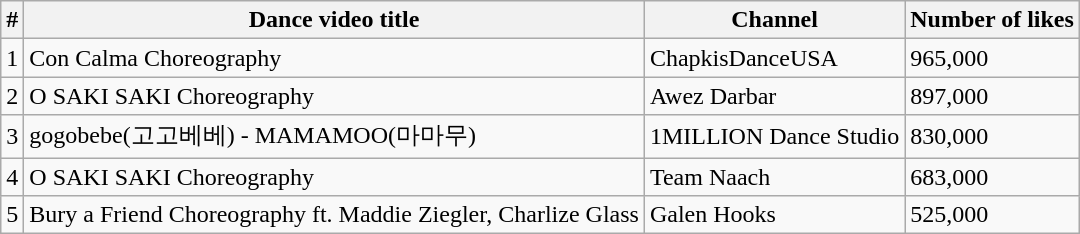<table class="wikitable">
<tr>
<th>#</th>
<th>Dance video title</th>
<th>Channel</th>
<th>Number of likes</th>
</tr>
<tr>
<td>1</td>
<td>Con Calma Choreography</td>
<td>ChapkisDanceUSA</td>
<td>965,000</td>
</tr>
<tr>
<td>2</td>
<td>O SAKI SAKI Choreography</td>
<td>Awez Darbar</td>
<td>897,000</td>
</tr>
<tr>
<td>3</td>
<td>gogobebe(고고베베) - MAMAMOO(마마무)</td>
<td>1MILLION Dance Studio</td>
<td>830,000</td>
</tr>
<tr>
<td>4</td>
<td>O SAKI SAKI Choreography</td>
<td>Team Naach</td>
<td>683,000</td>
</tr>
<tr>
<td>5</td>
<td>Bury a Friend Choreography ft. Maddie Ziegler, Charlize Glass</td>
<td>Galen Hooks</td>
<td>525,000</td>
</tr>
</table>
